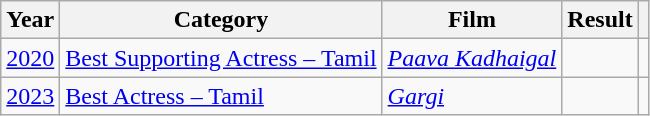<table class="wikitable sortable plainrowheaders">
<tr>
<th scope="col">Year</th>
<th scope="col">Category</th>
<th scope="col">Film</th>
<th scope="col">Result</th>
<th scope="col" class="unsortable"></th>
</tr>
<tr>
<td><a href='#'>2020</a></td>
<td><a href='#'>Best Supporting Actress – Tamil</a></td>
<td><em><a href='#'>Paava Kadhaigal</a></em></td>
<td></td>
<td style="text-align:center;"></td>
</tr>
<tr>
<td><a href='#'>2023</a></td>
<td><a href='#'>Best Actress – Tamil</a></td>
<td><em><a href='#'>Gargi</a></em></td>
<td></td>
<td></td>
</tr>
</table>
